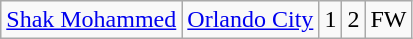<table class="wikitable" style="text-align: center;">
<tr>
<td><a href='#'>Shak Mohammed</a></td>
<td><a href='#'>Orlando City</a></td>
<td>1</td>
<td>2</td>
<td>FW</td>
</tr>
</table>
